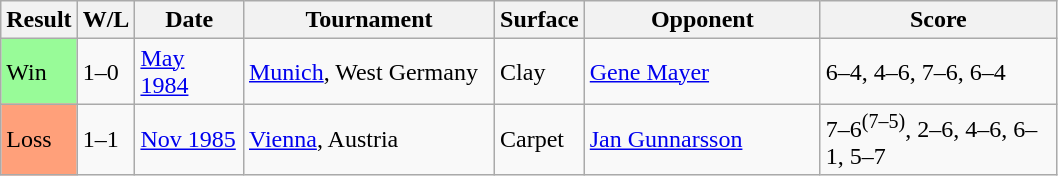<table class="sortable wikitable">
<tr>
<th style="width:40px">Result</th>
<th style="width:30px" class="unsortable">W/L</th>
<th style="width:65px">Date</th>
<th style="width:160px">Tournament</th>
<th style="width:50px">Surface</th>
<th style="width:150px">Opponent</th>
<th style="width:150px" class="unsortable">Score</th>
</tr>
<tr>
<td style="background:#98fb98;">Win</td>
<td>1–0</td>
<td><a href='#'>May 1984</a></td>
<td><a href='#'>Munich</a>, West Germany</td>
<td>Clay</td>
<td> <a href='#'>Gene Mayer</a></td>
<td>6–4, 4–6, 7–6, 6–4</td>
</tr>
<tr>
<td style="background:#ffa07a;">Loss</td>
<td>1–1</td>
<td><a href='#'>Nov 1985</a></td>
<td><a href='#'>Vienna</a>, Austria</td>
<td>Carpet</td>
<td> <a href='#'>Jan Gunnarsson</a></td>
<td>7–6<sup>(7–5)</sup>, 2–6, 4–6, 6–1, 5–7</td>
</tr>
</table>
